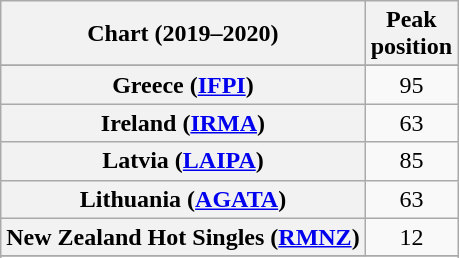<table class="wikitable sortable plainrowheaders" style="text-align:center">
<tr>
<th scope="col">Chart (2019–2020)</th>
<th scope="col">Peak<br>position</th>
</tr>
<tr>
</tr>
<tr>
</tr>
<tr>
</tr>
<tr>
</tr>
<tr>
</tr>
<tr>
</tr>
<tr>
<th scope="row">Greece (<a href='#'>IFPI</a>)</th>
<td>95</td>
</tr>
<tr>
<th scope="row">Ireland (<a href='#'>IRMA</a>)</th>
<td>63</td>
</tr>
<tr>
<th scope="row">Latvia (<a href='#'>LAIPA</a>)</th>
<td>85</td>
</tr>
<tr>
<th scope="row">Lithuania (<a href='#'>AGATA</a>)</th>
<td>63</td>
</tr>
<tr>
<th scope="row">New Zealand Hot Singles (<a href='#'>RMNZ</a>)</th>
<td>12</td>
</tr>
<tr>
</tr>
<tr>
</tr>
<tr>
</tr>
<tr>
</tr>
</table>
